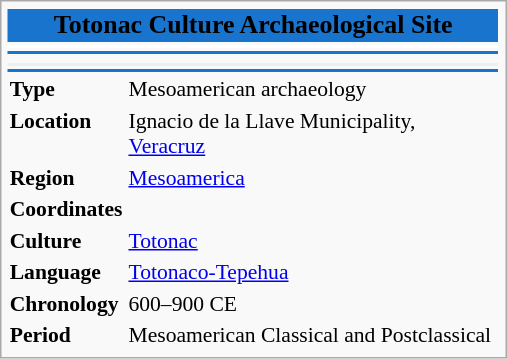<table class="infobox" style="font-size:90%; text-align:left; width:23.5em">
<tr>
<td colspan="3" bgcolor=#1874CD style="text-align: center; font-size: larger;"><span><strong> Totonac Culture Archaeological Site</strong></span></td>
</tr>
<tr style="vertical-align: top; text-align: center;">
<td colspan=3 bgcolor="#FFFFFF" align="center"></td>
</tr>
<tr>
<td colspan="2" bgcolor=#1874CD></td>
</tr>
<tr>
<td colspan=2></td>
</tr>
<tr>
<td style="background:#efefef;"align="center" colspan="2"></td>
</tr>
<tr>
<td colspan="2" bgcolor=#1874CD></td>
</tr>
<tr>
<td><strong>Type</strong></td>
<td>Mesoamerican archaeology</td>
</tr>
<tr>
<td><strong>Location</strong></td>
<td>Ignacio de la Llave Municipality, <a href='#'>Veracruz</a><br></td>
</tr>
<tr>
<td><strong>Region</strong></td>
<td><a href='#'>Mesoamerica</a></td>
</tr>
<tr>
<td><strong>Coordinates</strong></td>
<td></td>
</tr>
<tr>
<td><strong>Culture</strong></td>
<td><a href='#'>Totonac</a></td>
</tr>
<tr>
<td><strong>Language</strong></td>
<td><a href='#'>Totonaco-Tepehua</a></td>
</tr>
<tr>
<td><strong>Chronology</strong></td>
<td>600–900 CE</td>
</tr>
<tr>
<td><strong>Period</strong></td>
<td>Mesoamerican Classical and Postclassical</td>
</tr>
</table>
